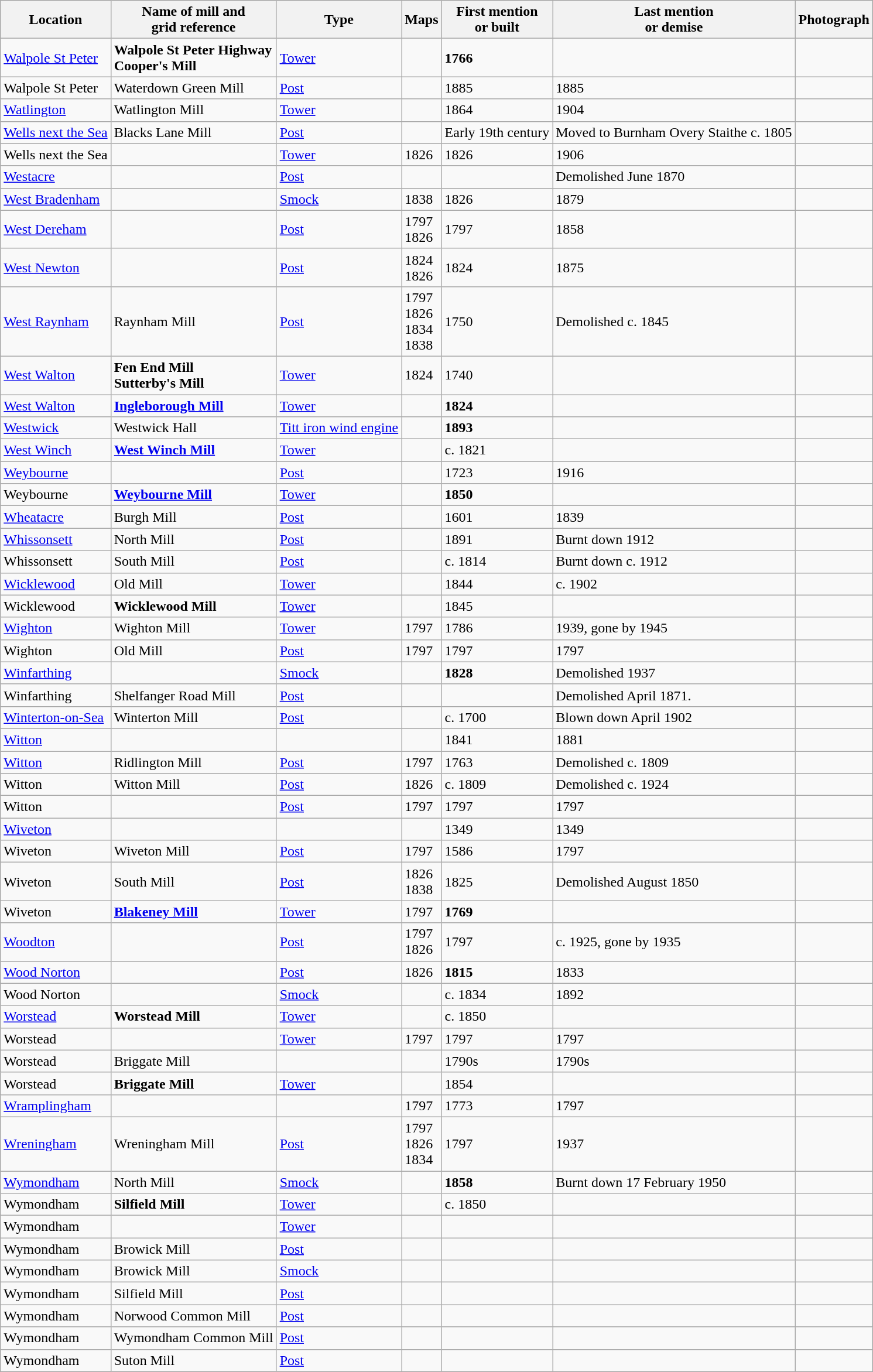<table class="wikitable">
<tr>
<th>Location</th>
<th>Name of mill and<br>grid reference</th>
<th>Type</th>
<th>Maps</th>
<th>First mention<br>or built</th>
<th>Last mention<br> or demise</th>
<th>Photograph</th>
</tr>
<tr>
<td><a href='#'>Walpole St Peter</a></td>
<td><strong>Walpole St Peter Highway</strong> <br> <strong>Cooper's Mill</strong><br></td>
<td><a href='#'>Tower</a></td>
<td></td>
<td><strong>1766</strong></td>
<td></td>
<td></td>
</tr>
<tr>
<td>Walpole St Peter</td>
<td>Waterdown Green Mill<br></td>
<td><a href='#'>Post</a></td>
<td></td>
<td>1885</td>
<td>1885</td>
<td></td>
</tr>
<tr>
<td><a href='#'>Watlington</a></td>
<td>Watlington Mill</td>
<td><a href='#'>Tower</a></td>
<td></td>
<td>1864</td>
<td>1904<br></td>
<td></td>
</tr>
<tr>
<td><a href='#'>Wells next the Sea</a></td>
<td>Blacks Lane Mill<br></td>
<td><a href='#'>Post</a></td>
<td></td>
<td>Early 19th century</td>
<td>Moved to Burnham Overy Staithe c. 1805<br></td>
<td></td>
</tr>
<tr>
<td>Wells next the Sea</td>
<td></td>
<td><a href='#'>Tower</a></td>
<td>1826</td>
<td>1826</td>
<td>1906<br></td>
<td></td>
</tr>
<tr>
<td><a href='#'>Westacre</a></td>
<td></td>
<td><a href='#'>Post</a></td>
<td></td>
<td></td>
<td>Demolished June 1870<br></td>
<td></td>
</tr>
<tr>
<td><a href='#'>West Bradenham</a></td>
<td></td>
<td><a href='#'>Smock</a></td>
<td>1838</td>
<td>1826</td>
<td>1879<br></td>
<td></td>
</tr>
<tr>
<td><a href='#'>West Dereham</a></td>
<td></td>
<td><a href='#'>Post</a></td>
<td>1797<br>1826</td>
<td>1797</td>
<td>1858<br></td>
<td></td>
</tr>
<tr>
<td><a href='#'>West Newton</a></td>
<td></td>
<td><a href='#'>Post</a></td>
<td>1824<br>1826</td>
<td>1824</td>
<td>1875<br></td>
<td></td>
</tr>
<tr>
<td><a href='#'>West Raynham</a></td>
<td>Raynham Mill<br></td>
<td><a href='#'>Post</a></td>
<td>1797<br>1826<br>1834<br>1838</td>
<td>1750</td>
<td>Demolished c. 1845<br></td>
<td></td>
</tr>
<tr>
<td><a href='#'>West Walton</a></td>
<td><strong>Fen End Mill<br>Sutterby's Mill</strong><br></td>
<td><a href='#'>Tower</a></td>
<td>1824</td>
<td>1740</td>
<td></td>
<td></td>
</tr>
<tr>
<td><a href='#'>West Walton</a></td>
<td><strong><a href='#'>Ingleborough Mill</a></strong><br></td>
<td><a href='#'>Tower</a></td>
<td></td>
<td><strong>1824</strong></td>
<td></td>
<td></td>
</tr>
<tr>
<td><a href='#'>Westwick</a></td>
<td>Westwick Hall</td>
<td><a href='#'>Titt iron wind engine</a></td>
<td></td>
<td><strong>1893</strong></td>
<td></td>
<td></td>
</tr>
<tr>
<td><a href='#'>West Winch</a></td>
<td><strong><a href='#'>West Winch Mill</a></strong><br></td>
<td><a href='#'>Tower</a></td>
<td></td>
<td>c. 1821</td>
<td></td>
<td></td>
</tr>
<tr>
<td><a href='#'>Weybourne</a></td>
<td></td>
<td><a href='#'>Post</a></td>
<td></td>
<td>1723</td>
<td>1916<br></td>
<td></td>
</tr>
<tr>
<td>Weybourne</td>
<td><strong><a href='#'>Weybourne Mill</a></strong><br></td>
<td><a href='#'>Tower</a></td>
<td></td>
<td><strong>1850</strong></td>
<td></td>
<td></td>
</tr>
<tr>
<td><a href='#'>Wheatacre</a></td>
<td>Burgh Mill</td>
<td><a href='#'>Post</a></td>
<td></td>
<td>1601</td>
<td>1839<br></td>
<td></td>
</tr>
<tr>
<td><a href='#'>Whissonsett</a></td>
<td>North Mill</td>
<td><a href='#'>Post</a></td>
<td></td>
<td>1891</td>
<td>Burnt down 1912<br></td>
<td></td>
</tr>
<tr>
<td>Whissonsett</td>
<td>South Mill</td>
<td><a href='#'>Post</a></td>
<td></td>
<td>c. 1814</td>
<td>Burnt down c. 1912<br></td>
<td></td>
</tr>
<tr>
<td><a href='#'>Wicklewood</a></td>
<td>Old Mill<br></td>
<td><a href='#'>Tower</a></td>
<td></td>
<td>1844</td>
<td>c. 1902<br></td>
<td></td>
</tr>
<tr>
<td>Wicklewood</td>
<td><strong>Wicklewood Mill</strong><br></td>
<td><a href='#'>Tower</a></td>
<td></td>
<td>1845</td>
<td></td>
<td></td>
</tr>
<tr>
<td><a href='#'>Wighton</a></td>
<td>Wighton Mill<br></td>
<td><a href='#'>Tower</a></td>
<td>1797</td>
<td>1786</td>
<td>1939, gone by 1945<br></td>
<td></td>
</tr>
<tr>
<td>Wighton</td>
<td>Old Mill<br></td>
<td><a href='#'>Post</a></td>
<td>1797</td>
<td>1797</td>
<td>1797</td>
<td></td>
</tr>
<tr>
<td><a href='#'>Winfarthing</a></td>
<td></td>
<td><a href='#'>Smock</a></td>
<td></td>
<td><strong>1828</strong></td>
<td>Demolished 1937<br></td>
<td></td>
</tr>
<tr>
<td>Winfarthing</td>
<td>Shelfanger Road Mill<br></td>
<td><a href='#'>Post</a></td>
<td></td>
<td></td>
<td>Demolished April 1871.</td>
<td></td>
</tr>
<tr>
<td><a href='#'>Winterton-on-Sea</a></td>
<td>Winterton Mill</td>
<td><a href='#'>Post</a></td>
<td></td>
<td>c. 1700</td>
<td>Blown down April 1902<br></td>
<td></td>
</tr>
<tr>
<td><a href='#'>Witton</a></td>
<td></td>
<td></td>
<td></td>
<td>1841</td>
<td>1881<br></td>
<td></td>
</tr>
<tr>
<td><a href='#'>Witton</a></td>
<td>Ridlington Mill<br></td>
<td><a href='#'>Post</a></td>
<td>1797</td>
<td>1763</td>
<td>Demolished c. 1809<br></td>
<td></td>
</tr>
<tr>
<td>Witton</td>
<td>Witton Mill<br></td>
<td><a href='#'>Post</a></td>
<td>1826</td>
<td>c. 1809</td>
<td>Demolished c. 1924<br></td>
<td></td>
</tr>
<tr>
<td>Witton</td>
<td></td>
<td><a href='#'>Post</a></td>
<td>1797</td>
<td>1797</td>
<td>1797</td>
<td></td>
</tr>
<tr>
<td><a href='#'>Wiveton</a></td>
<td></td>
<td></td>
<td></td>
<td>1349</td>
<td>1349<br></td>
<td></td>
</tr>
<tr>
<td>Wiveton</td>
<td>Wiveton Mill<br></td>
<td><a href='#'>Post</a></td>
<td>1797</td>
<td>1586</td>
<td>1797<br></td>
<td></td>
</tr>
<tr>
<td>Wiveton</td>
<td>South Mill<br></td>
<td><a href='#'>Post</a></td>
<td>1826<br>1838</td>
<td>1825</td>
<td>Demolished August 1850<br></td>
<td></td>
</tr>
<tr>
<td>Wiveton</td>
<td><strong><a href='#'>Blakeney Mill</a></strong><br></td>
<td><a href='#'>Tower</a></td>
<td>1797</td>
<td><strong>1769</strong></td>
<td></td>
<td></td>
</tr>
<tr>
<td><a href='#'>Woodton</a></td>
<td></td>
<td><a href='#'>Post</a></td>
<td>1797<br>1826</td>
<td>1797</td>
<td>c. 1925, gone by 1935<br></td>
<td></td>
</tr>
<tr>
<td><a href='#'>Wood Norton</a></td>
<td></td>
<td><a href='#'>Post</a></td>
<td>1826</td>
<td><strong>1815</strong></td>
<td>1833<br></td>
<td></td>
</tr>
<tr>
<td>Wood Norton</td>
<td></td>
<td><a href='#'>Smock</a></td>
<td></td>
<td>c. 1834</td>
<td>1892<br></td>
<td></td>
</tr>
<tr>
<td><a href='#'>Worstead</a></td>
<td><strong>Worstead Mill</strong><br></td>
<td><a href='#'>Tower</a></td>
<td></td>
<td>c. 1850</td>
<td></td>
<td></td>
</tr>
<tr>
<td>Worstead</td>
<td></td>
<td><a href='#'>Tower</a></td>
<td>1797</td>
<td>1797</td>
<td>1797</td>
<td></td>
</tr>
<tr>
<td>Worstead</td>
<td>Briggate Mill<br></td>
<td></td>
<td></td>
<td>1790s</td>
<td>1790s<br></td>
<td></td>
</tr>
<tr>
<td>Worstead</td>
<td><strong>Briggate Mill</strong><br></td>
<td><a href='#'>Tower</a></td>
<td></td>
<td>1854</td>
<td></td>
<td></td>
</tr>
<tr>
<td><a href='#'>Wramplingham</a></td>
<td></td>
<td></td>
<td>1797</td>
<td>1773</td>
<td>1797<br></td>
<td></td>
</tr>
<tr>
<td><a href='#'>Wreningham</a></td>
<td>Wreningham Mill<br></td>
<td><a href='#'>Post</a></td>
<td>1797<br>1826<br>1834</td>
<td>1797</td>
<td>1937<br></td>
<td></td>
</tr>
<tr>
<td><a href='#'>Wymondham</a></td>
<td>North Mill<br></td>
<td><a href='#'>Smock</a></td>
<td></td>
<td><strong>1858</strong></td>
<td>Burnt down 17 February 1950<br></td>
<td></td>
</tr>
<tr>
<td>Wymondham</td>
<td><strong>Silfield Mill</strong><br></td>
<td><a href='#'>Tower</a></td>
<td></td>
<td>c. 1850</td>
<td></td>
<td></td>
</tr>
<tr>
<td>Wymondham</td>
<td></td>
<td><a href='#'>Tower</a></td>
<td></td>
<td></td>
<td></td>
<td></td>
</tr>
<tr>
<td>Wymondham</td>
<td>Browick Mill<br></td>
<td><a href='#'>Post</a></td>
<td></td>
<td></td>
<td></td>
<td></td>
</tr>
<tr>
<td>Wymondham</td>
<td>Browick Mill<br></td>
<td><a href='#'>Smock</a></td>
<td></td>
<td></td>
<td></td>
<td></td>
</tr>
<tr>
<td>Wymondham</td>
<td>Silfield Mill<br></td>
<td><a href='#'>Post</a></td>
<td></td>
<td></td>
<td></td>
<td></td>
</tr>
<tr>
<td>Wymondham</td>
<td>Norwood Common Mill<br></td>
<td><a href='#'>Post</a></td>
<td></td>
<td></td>
<td></td>
<td></td>
</tr>
<tr>
<td>Wymondham</td>
<td>Wymondham Common Mill<br></td>
<td><a href='#'>Post</a></td>
<td></td>
<td></td>
<td></td>
<td></td>
</tr>
<tr>
<td>Wymondham</td>
<td>Suton Mill<br></td>
<td><a href='#'>Post</a></td>
<td></td>
<td></td>
<td></td>
<td></td>
</tr>
</table>
